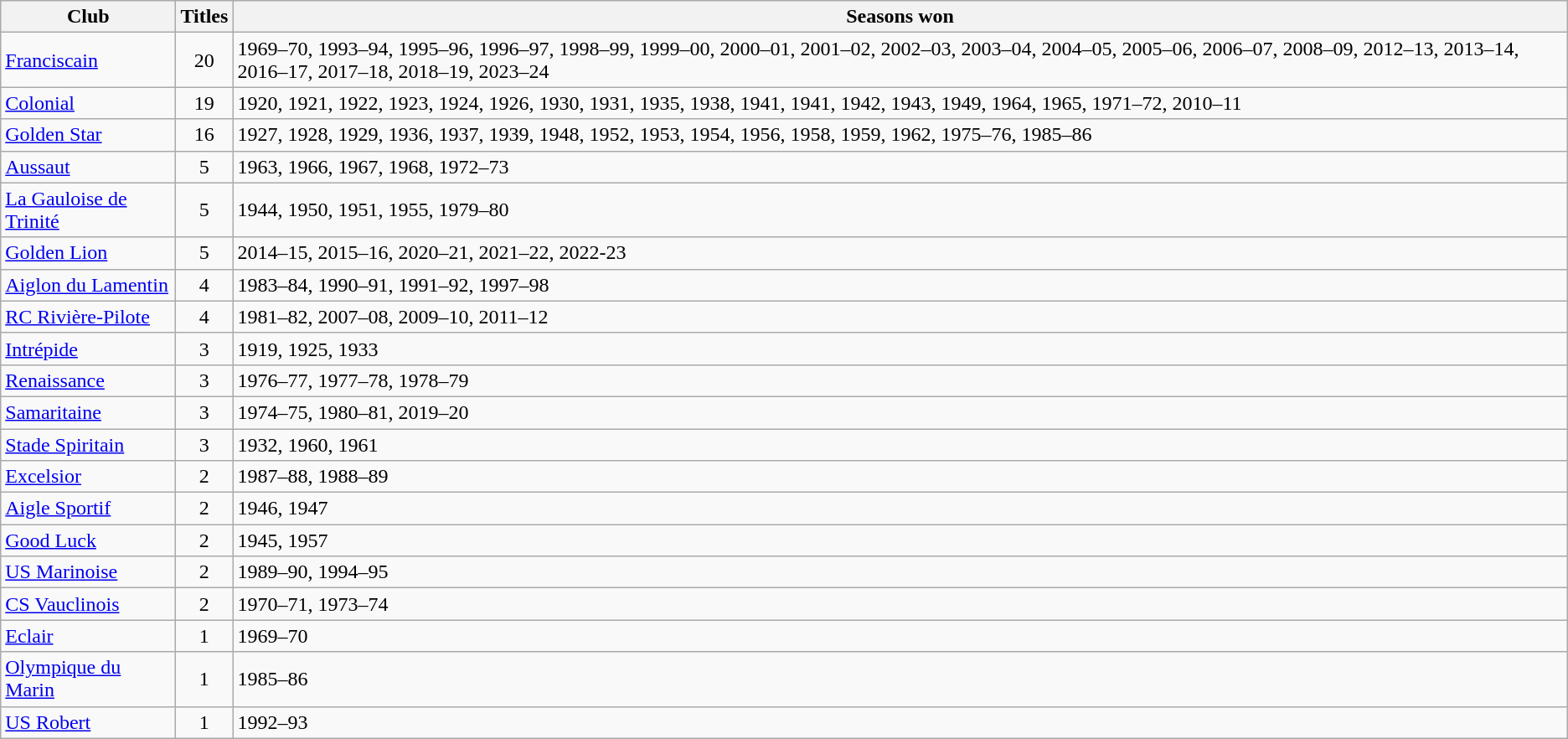<table class="wikitable sortable plainrowheaders">
<tr>
<th scope=col>Club</th>
<th scope=col>Titles</th>
<th scope=col>Seasons won</th>
</tr>
<tr>
<td><a href='#'>Franciscain</a></td>
<td align=center>20</td>
<td>1969–70, 1993–94, 1995–96, 1996–97, 1998–99, 1999–00, 2000–01, 2001–02, 2002–03, 2003–04, 2004–05, 2005–06, 2006–07, 2008–09, 2012–13, 2013–14, 2016–17, 2017–18, 2018–19, 2023–24</td>
</tr>
<tr>
<td><a href='#'>Colonial</a></td>
<td align=center>19</td>
<td>1920, 1921, 1922, 1923, 1924, 1926, 1930, 1931, 1935, 1938, 1941, 1941, 1942, 1943, 1949, 1964, 1965, 1971–72, 2010–11</td>
</tr>
<tr>
<td><a href='#'>Golden Star</a></td>
<td align=center>16</td>
<td>1927, 1928, 1929, 1936, 1937, 1939, 1948, 1952, 1953, 1954, 1956, 1958, 1959, 1962, 1975–76, 1985–86</td>
</tr>
<tr>
<td><a href='#'>Aussaut</a></td>
<td align=center>5</td>
<td>1963, 1966, 1967, 1968, 1972–73</td>
</tr>
<tr>
<td><a href='#'>La Gauloise de Trinité</a></td>
<td align=center>5</td>
<td>1944, 1950, 1951, 1955, 1979–80</td>
</tr>
<tr>
<td><a href='#'>Golden Lion</a></td>
<td align=center>5</td>
<td>2014–15, 2015–16, 2020–21, 2021–22, 2022-23</td>
</tr>
<tr>
<td><a href='#'>Aiglon du Lamentin</a></td>
<td align=center>4</td>
<td>1983–84, 1990–91, 1991–92, 1997–98</td>
</tr>
<tr>
<td><a href='#'>RC Rivière-Pilote</a></td>
<td align=center>4</td>
<td>1981–82, 2007–08, 2009–10, 2011–12</td>
</tr>
<tr>
<td><a href='#'>Intrépide</a></td>
<td align=center>3</td>
<td>1919, 1925, 1933</td>
</tr>
<tr>
<td><a href='#'>Renaissance</a></td>
<td align=center>3</td>
<td>1976–77, 1977–78, 1978–79</td>
</tr>
<tr>
<td><a href='#'>Samaritaine</a></td>
<td align=center>3</td>
<td>1974–75, 1980–81, 2019–20</td>
</tr>
<tr>
<td><a href='#'>Stade Spiritain</a></td>
<td align=center>3</td>
<td>1932, 1960, 1961</td>
</tr>
<tr>
<td><a href='#'>Excelsior</a></td>
<td align=center>2</td>
<td>1987–88, 1988–89</td>
</tr>
<tr>
<td><a href='#'>Aigle Sportif</a></td>
<td align=center>2</td>
<td>1946, 1947</td>
</tr>
<tr>
<td><a href='#'>Good Luck</a></td>
<td align=center>2</td>
<td>1945, 1957</td>
</tr>
<tr>
<td><a href='#'>US Marinoise</a></td>
<td align=center>2</td>
<td>1989–90, 1994–95</td>
</tr>
<tr>
<td><a href='#'>CS Vauclinois</a></td>
<td align=center>2</td>
<td>1970–71, 1973–74</td>
</tr>
<tr>
<td><a href='#'>Eclair</a></td>
<td align=center>1</td>
<td>1969–70</td>
</tr>
<tr>
<td><a href='#'>Olympique du Marin</a></td>
<td align=center>1</td>
<td>1985–86</td>
</tr>
<tr>
<td><a href='#'>US Robert</a></td>
<td align=center>1</td>
<td>1992–93</td>
</tr>
</table>
